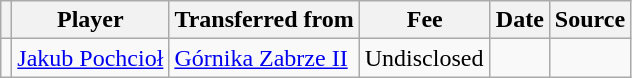<table class="wikitable plainrowheaders sortable">
<tr>
<th></th>
<th scope="col">Player</th>
<th>Transferred from</th>
<th style="width: 80px;">Fee</th>
<th scope="col">Date</th>
<th scope="col">Source</th>
</tr>
<tr>
<td align="center"></td>
<td> <a href='#'>Jakub Pochcioł</a></td>
<td> <a href='#'>Górnika Zabrze II</a></td>
<td>Undisclosed</td>
<td></td>
<td></td>
</tr>
</table>
